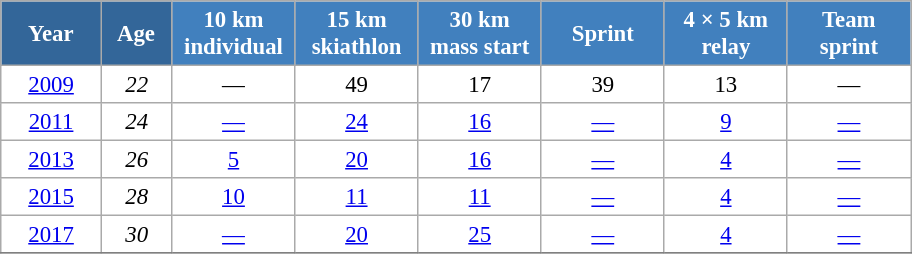<table class="wikitable" style="font-size:95%; text-align:center; border:grey solid 1px; border-collapse:collapse; background:#ffffff;">
<tr>
<th style="background-color:#369; color:white; width:60px;"> Year </th>
<th style="background-color:#369; color:white; width:40px;"> Age </th>
<th style="background-color:#4180be; color:white; width:75px;"> 10 km <br> individual </th>
<th style="background-color:#4180be; color:white; width:75px;"> 15 km <br> skiathlon </th>
<th style="background-color:#4180be; color:white; width:75px;"> 30 km <br> mass start </th>
<th style="background-color:#4180be; color:white; width:75px;"> Sprint </th>
<th style="background-color:#4180be; color:white; width:75px;"> 4 × 5 km <br> relay </th>
<th style="background-color:#4180be; color:white; width:75px;"> Team <br> sprint </th>
</tr>
<tr>
<td><a href='#'>2009</a></td>
<td><em>22</em></td>
<td>—</td>
<td>49</td>
<td>17</td>
<td>39</td>
<td>13</td>
<td>—</td>
</tr>
<tr>
<td><a href='#'>2011</a></td>
<td><em>24</em></td>
<td><a href='#'>—</a></td>
<td><a href='#'>24</a></td>
<td><a href='#'>16</a></td>
<td><a href='#'>—</a></td>
<td><a href='#'>9</a></td>
<td><a href='#'>—</a></td>
</tr>
<tr>
<td><a href='#'>2013</a></td>
<td><em>26</em></td>
<td><a href='#'>5</a></td>
<td><a href='#'>20</a></td>
<td><a href='#'>16</a></td>
<td><a href='#'>—</a></td>
<td><a href='#'>4</a></td>
<td><a href='#'>—</a></td>
</tr>
<tr>
<td><a href='#'>2015</a></td>
<td><em>28</em></td>
<td><a href='#'>10</a></td>
<td><a href='#'>11</a></td>
<td><a href='#'>11</a></td>
<td><a href='#'>—</a></td>
<td><a href='#'>4</a></td>
<td><a href='#'>—</a></td>
</tr>
<tr>
<td><a href='#'>2017</a></td>
<td><em>30</em></td>
<td><a href='#'>—</a></td>
<td><a href='#'>20</a></td>
<td><a href='#'>25</a></td>
<td><a href='#'>—</a></td>
<td><a href='#'>4</a></td>
<td><a href='#'>—</a></td>
</tr>
<tr>
</tr>
</table>
